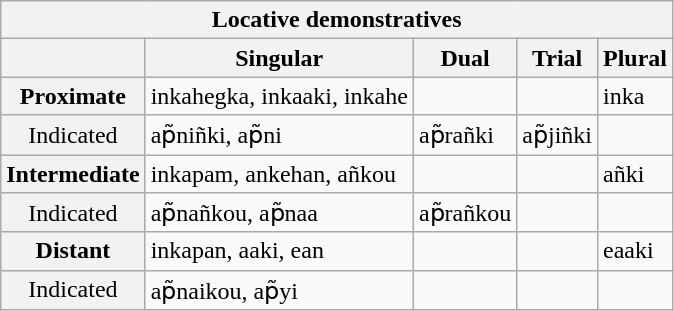<table class="wikitable">
<tr>
<th colspan="5">Locative demonstratives</th>
</tr>
<tr>
<th></th>
<th>Singular</th>
<th>Dual</th>
<th>Trial</th>
<th>Plural</th>
</tr>
<tr>
<th>Proximate</th>
<td>inkahegka, inkaaki, inkahe</td>
<td></td>
<td></td>
<td>inka</td>
</tr>
<tr>
<th style="font-weight: normal">Indicated</th>
<td>ap̃niñki, ap̃ni</td>
<td>ap̃rañki</td>
<td>ap̃jiñki</td>
<td></td>
</tr>
<tr>
<th>Intermediate</th>
<td>inkapam, ankehan, añkou</td>
<td></td>
<td></td>
<td>añki</td>
</tr>
<tr>
<th style="font-weight: normal">Indicated</th>
<td>ap̃nañkou, ap̃naa</td>
<td>ap̃rañkou</td>
<td></td>
<td></td>
</tr>
<tr>
<th>Distant</th>
<td>inkapan, aaki, ean</td>
<td></td>
<td></td>
<td>eaaki</td>
</tr>
<tr>
<th style="font-weight: normal">Indicated</th>
<td>ap̃naikou, ap̃yi</td>
<td></td>
<td></td>
<td></td>
</tr>
</table>
